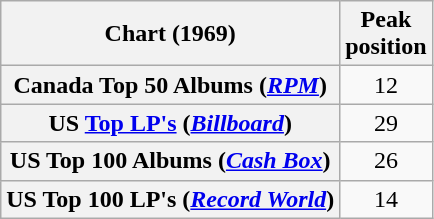<table class="wikitable sortable plainrowheaders" style="text-align:center">
<tr>
<th scope="col">Chart (1969)</th>
<th scope="col">Peak<br>position</th>
</tr>
<tr>
<th scope="row">Canada Top 50 Albums (<em><a href='#'>RPM</a></em>)</th>
<td>12</td>
</tr>
<tr>
<th scope="row">US <a href='#'>Top LP's</a> (<em><a href='#'>Billboard</a></em>)</th>
<td>29</td>
</tr>
<tr>
<th scope="row">US Top 100 Albums (<em><a href='#'>Cash Box</a></em>)</th>
<td>26</td>
</tr>
<tr>
<th scope="row">US Top 100 LP's (<em><a href='#'>Record World</a></em>)</th>
<td>14</td>
</tr>
</table>
